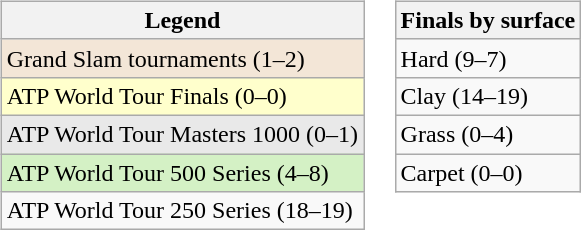<table>
<tr valign=top>
<td><br><table class=wikitable>
<tr>
<th>Legend</th>
</tr>
<tr style=background:#f3e6d7>
<td>Grand Slam tournaments (1–2)</td>
</tr>
<tr style=background:#ffc>
<td>ATP World Tour Finals (0–0)</td>
</tr>
<tr style=background:#e9e9e9>
<td>ATP World Tour Masters 1000 (0–1)</td>
</tr>
<tr style=background:#d4f1c5>
<td>ATP World Tour 500 Series (4–8)</td>
</tr>
<tr>
<td>ATP World Tour 250 Series (18–19)</td>
</tr>
</table>
</td>
<td><br><table class=wikitable>
<tr>
<th>Finals by surface</th>
</tr>
<tr>
<td>Hard (9–7)</td>
</tr>
<tr>
<td>Clay (14–19)</td>
</tr>
<tr>
<td>Grass (0–4)</td>
</tr>
<tr>
<td>Carpet (0–0)</td>
</tr>
</table>
</td>
</tr>
</table>
